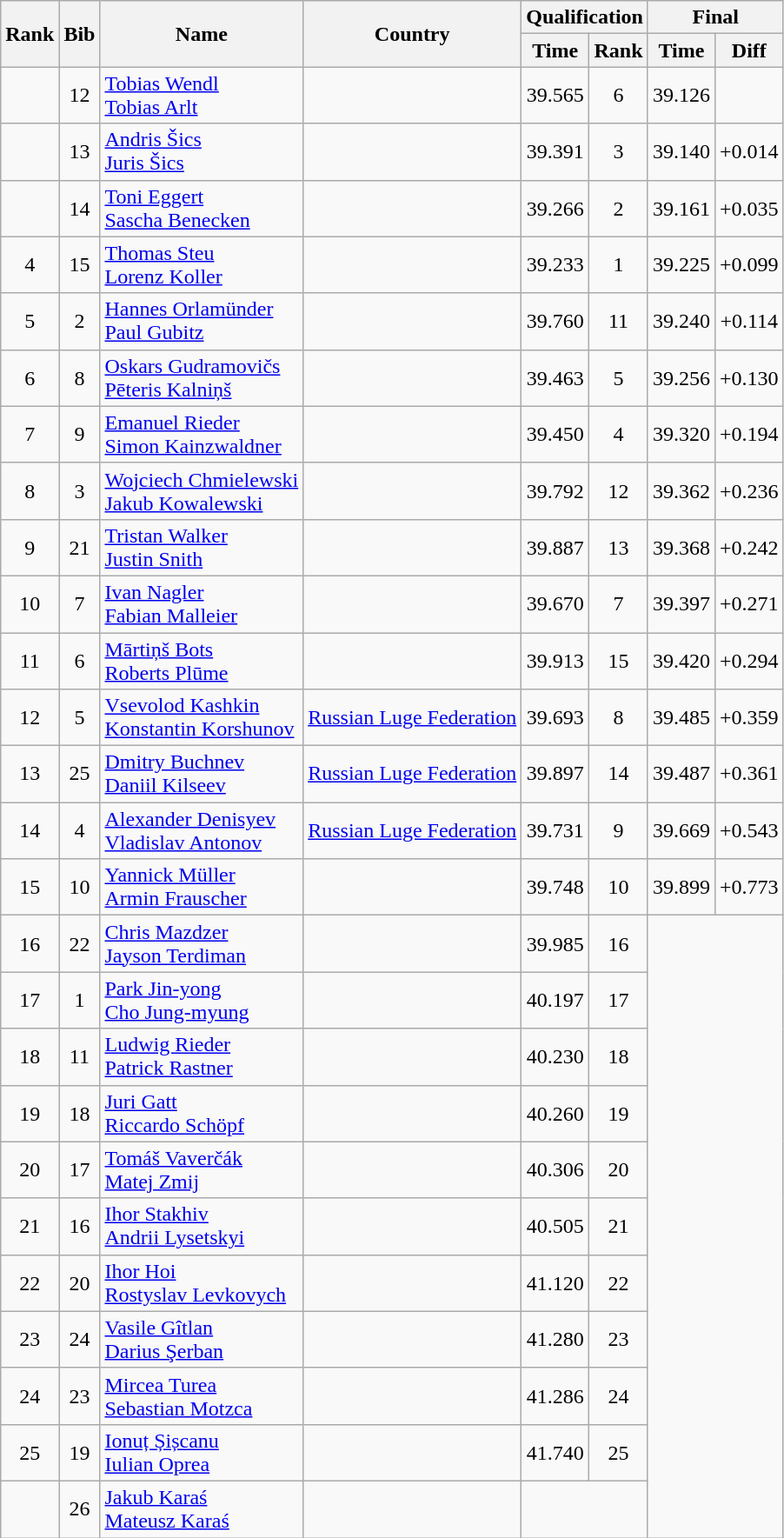<table class="wikitable sortable" style="text-align:center">
<tr>
<th rowspan=2>Rank</th>
<th rowspan=2>Bib</th>
<th rowspan=2>Name</th>
<th rowspan=2>Country</th>
<th colspan=2>Qualification</th>
<th colspan=2>Final</th>
</tr>
<tr>
<th>Time</th>
<th>Rank</th>
<th>Time</th>
<th>Diff</th>
</tr>
<tr>
<td></td>
<td>12</td>
<td align=left><a href='#'>Tobias Wendl</a><br><a href='#'>Tobias Arlt</a></td>
<td align=left></td>
<td>39.565</td>
<td>6</td>
<td>39.126</td>
<td></td>
</tr>
<tr>
<td></td>
<td>13</td>
<td align=left><a href='#'>Andris Šics</a><br><a href='#'>Juris Šics</a></td>
<td align=left></td>
<td>39.391</td>
<td>3</td>
<td>39.140</td>
<td>+0.014</td>
</tr>
<tr>
<td></td>
<td>14</td>
<td align=left><a href='#'>Toni Eggert</a><br><a href='#'>Sascha Benecken</a></td>
<td align=left></td>
<td>39.266</td>
<td>2</td>
<td>39.161</td>
<td>+0.035</td>
</tr>
<tr>
<td>4</td>
<td>15</td>
<td align=left><a href='#'>Thomas Steu</a><br><a href='#'>Lorenz Koller</a></td>
<td align=left></td>
<td>39.233</td>
<td>1</td>
<td>39.225</td>
<td>+0.099</td>
</tr>
<tr>
<td>5</td>
<td>2</td>
<td align=left><a href='#'>Hannes Orlamünder</a><br><a href='#'>Paul Gubitz</a></td>
<td align=left></td>
<td>39.760</td>
<td>11</td>
<td>39.240</td>
<td>+0.114</td>
</tr>
<tr>
<td>6</td>
<td>8</td>
<td align=left><a href='#'>Oskars Gudramovičs</a><br><a href='#'>Pēteris Kalniņš</a></td>
<td align=left></td>
<td>39.463</td>
<td>5</td>
<td>39.256</td>
<td>+0.130</td>
</tr>
<tr>
<td>7</td>
<td>9</td>
<td align=left><a href='#'>Emanuel Rieder</a><br><a href='#'>Simon Kainzwaldner</a></td>
<td align=left></td>
<td>39.450</td>
<td>4</td>
<td>39.320</td>
<td>+0.194</td>
</tr>
<tr>
<td>8</td>
<td>3</td>
<td align=left><a href='#'>Wojciech Chmielewski</a><br><a href='#'>Jakub Kowalewski</a></td>
<td align=left></td>
<td>39.792</td>
<td>12</td>
<td>39.362</td>
<td>+0.236</td>
</tr>
<tr>
<td>9</td>
<td>21</td>
<td align=left><a href='#'>Tristan Walker</a><br><a href='#'>Justin Snith</a></td>
<td align=left></td>
<td>39.887</td>
<td>13</td>
<td>39.368</td>
<td>+0.242</td>
</tr>
<tr>
<td>10</td>
<td>7</td>
<td align=left><a href='#'>Ivan Nagler</a><br><a href='#'>Fabian Malleier</a></td>
<td align=left></td>
<td>39.670</td>
<td>7</td>
<td>39.397</td>
<td>+0.271</td>
</tr>
<tr>
<td>11</td>
<td>6</td>
<td align=left><a href='#'>Mārtiņš Bots</a><br><a href='#'>Roberts Plūme</a></td>
<td align=left></td>
<td>39.913</td>
<td>15</td>
<td>39.420</td>
<td>+0.294</td>
</tr>
<tr>
<td>12</td>
<td>5</td>
<td align=left><a href='#'>Vsevolod Kashkin</a><br><a href='#'>Konstantin Korshunov</a></td>
<td align=left><a href='#'>Russian Luge Federation</a></td>
<td>39.693</td>
<td>8</td>
<td>39.485</td>
<td>+0.359</td>
</tr>
<tr>
<td>13</td>
<td>25</td>
<td align=left><a href='#'>Dmitry Buchnev</a><br><a href='#'>Daniil Kilseev</a></td>
<td align=left><a href='#'>Russian Luge Federation</a></td>
<td>39.897</td>
<td>14</td>
<td>39.487</td>
<td>+0.361</td>
</tr>
<tr>
<td>14</td>
<td>4</td>
<td align=left><a href='#'>Alexander Denisyev</a><br><a href='#'>Vladislav Antonov</a></td>
<td align=left><a href='#'>Russian Luge Federation</a></td>
<td>39.731</td>
<td>9</td>
<td>39.669</td>
<td>+0.543</td>
</tr>
<tr>
<td>15</td>
<td>10</td>
<td align=left><a href='#'>Yannick Müller</a><br><a href='#'>Armin Frauscher</a></td>
<td align=left></td>
<td>39.748</td>
<td>10</td>
<td>39.899</td>
<td>+0.773</td>
</tr>
<tr>
<td>16</td>
<td>22</td>
<td align=left><a href='#'>Chris Mazdzer</a><br><a href='#'>Jayson Terdiman</a></td>
<td align=left></td>
<td>39.985</td>
<td>16</td>
<td colspan=2 rowspan=11></td>
</tr>
<tr>
<td>17</td>
<td>1</td>
<td align=left><a href='#'>Park Jin-yong</a><br><a href='#'>Cho Jung-myung</a></td>
<td align=left></td>
<td>40.197</td>
<td>17</td>
</tr>
<tr>
<td>18</td>
<td>11</td>
<td align=left><a href='#'>Ludwig Rieder</a><br><a href='#'>Patrick Rastner</a></td>
<td align=left></td>
<td>40.230</td>
<td>18</td>
</tr>
<tr>
<td>19</td>
<td>18</td>
<td align=left><a href='#'>Juri Gatt</a><br><a href='#'>Riccardo Schöpf</a></td>
<td align=left></td>
<td>40.260</td>
<td>19</td>
</tr>
<tr>
<td>20</td>
<td>17</td>
<td align=left><a href='#'>Tomáš Vaverčák</a><br><a href='#'>Matej Zmij</a></td>
<td align=left></td>
<td>40.306</td>
<td>20</td>
</tr>
<tr>
<td>21</td>
<td>16</td>
<td align=left><a href='#'>Ihor Stakhiv</a><br><a href='#'>Andrii Lysetskyi</a></td>
<td align=left></td>
<td>40.505</td>
<td>21</td>
</tr>
<tr>
<td>22</td>
<td>20</td>
<td align=left><a href='#'>Ihor Hoi</a><br><a href='#'>Rostyslav Levkovych</a></td>
<td align=left></td>
<td>41.120</td>
<td>22</td>
</tr>
<tr>
<td>23</td>
<td>24</td>
<td align=left><a href='#'>Vasile Gîtlan</a><br><a href='#'>Darius Şerban</a></td>
<td align=left></td>
<td>41.280</td>
<td>23</td>
</tr>
<tr>
<td>24</td>
<td>23</td>
<td align=left><a href='#'>Mircea Turea</a><br><a href='#'>Sebastian Motzca</a></td>
<td align=left></td>
<td>41.286</td>
<td>24</td>
</tr>
<tr>
<td>25</td>
<td>19</td>
<td align=left><a href='#'>Ionuț Șișcanu</a><br><a href='#'>Iulian Oprea</a></td>
<td align=left></td>
<td>41.740</td>
<td>25</td>
</tr>
<tr>
<td></td>
<td>26</td>
<td align=left><a href='#'>Jakub Karaś</a><br><a href='#'>Mateusz Karaś</a></td>
<td align=left></td>
<td colspan=2></td>
</tr>
</table>
